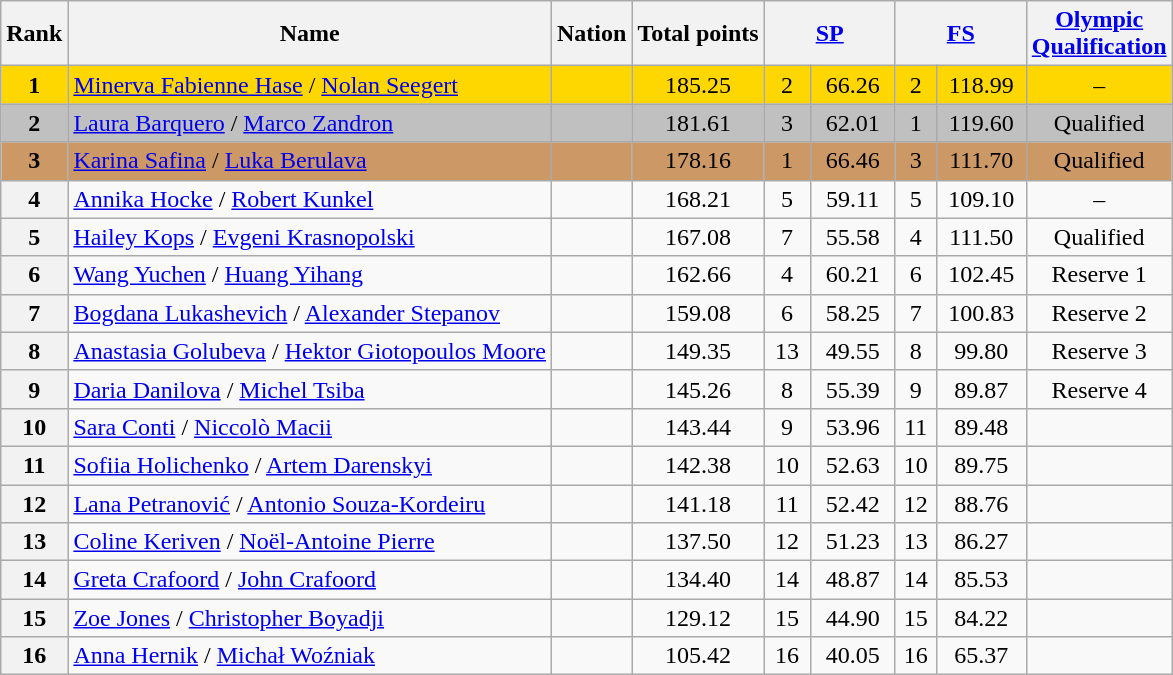<table class="wikitable sortable">
<tr>
<th>Rank</th>
<th>Name</th>
<th>Nation</th>
<th>Total points</th>
<th colspan="2" width="80px"><a href='#'>SP</a></th>
<th colspan="2" width="80px"><a href='#'>FS</a></th>
<th width="80px"><a href='#'>Olympic Qualification</a></th>
</tr>
<tr bgcolor="gold">
<td align="center"><strong>1</strong></td>
<td><a href='#'>Minerva Fabienne Hase</a> / <a href='#'>Nolan Seegert</a></td>
<td></td>
<td align="center">185.25</td>
<td align="center">2</td>
<td align="center">66.26</td>
<td align="center">2</td>
<td align="center">118.99</td>
<td align="center">–</td>
</tr>
<tr bgcolor="silver">
<td align="center"><strong>2</strong></td>
<td><a href='#'>Laura Barquero</a> / <a href='#'>Marco Zandron</a></td>
<td></td>
<td align="center">181.61</td>
<td align="center">3</td>
<td align="center">62.01</td>
<td align="center">1</td>
<td align="center">119.60</td>
<td align="center">Qualified</td>
</tr>
<tr bgcolor="cc9966">
<td align="center"><strong>3</strong></td>
<td><a href='#'>Karina Safina</a> / <a href='#'>Luka Berulava</a></td>
<td></td>
<td align="center">178.16</td>
<td align="center">1</td>
<td align="center">66.46</td>
<td align="center">3</td>
<td align="center">111.70</td>
<td align="center">Qualified</td>
</tr>
<tr>
<th>4</th>
<td><a href='#'>Annika Hocke</a> / <a href='#'>Robert Kunkel</a></td>
<td></td>
<td align="center">168.21</td>
<td align="center">5</td>
<td align="center">59.11</td>
<td align="center">5</td>
<td align="center">109.10</td>
<td align="center">–</td>
</tr>
<tr>
<th>5</th>
<td><a href='#'>Hailey Kops</a> / <a href='#'>Evgeni Krasnopolski</a></td>
<td></td>
<td align="center">167.08</td>
<td align="center">7</td>
<td align="center">55.58</td>
<td align="center">4</td>
<td align="center">111.50</td>
<td align="center">Qualified</td>
</tr>
<tr>
<th>6</th>
<td><a href='#'>Wang Yuchen</a> / <a href='#'>Huang Yihang</a></td>
<td></td>
<td align="center">162.66</td>
<td align="center">4</td>
<td align="center">60.21</td>
<td align="center">6</td>
<td align="center">102.45</td>
<td align="center">Reserve 1</td>
</tr>
<tr>
<th>7</th>
<td><a href='#'>Bogdana Lukashevich</a> / <a href='#'>Alexander Stepanov</a></td>
<td></td>
<td align="center">159.08</td>
<td align="center">6</td>
<td align="center">58.25</td>
<td align="center">7</td>
<td align="center">100.83</td>
<td align="center">Reserve 2</td>
</tr>
<tr>
<th>8</th>
<td><a href='#'>Anastasia Golubeva</a> / <a href='#'>Hektor Giotopoulos Moore</a></td>
<td></td>
<td align="center">149.35</td>
<td align="center">13</td>
<td align="center">49.55</td>
<td align="center">8</td>
<td align="center">99.80</td>
<td align="center">Reserve 3</td>
</tr>
<tr>
<th>9</th>
<td><a href='#'>Daria Danilova</a> / <a href='#'>Michel Tsiba</a></td>
<td></td>
<td align="center">145.26</td>
<td align="center">8</td>
<td align="center">55.39</td>
<td align="center">9</td>
<td align="center">89.87</td>
<td align="center">Reserve 4</td>
</tr>
<tr>
<th>10</th>
<td><a href='#'>Sara Conti</a> / <a href='#'>Niccolò Macii</a></td>
<td></td>
<td align="center">143.44</td>
<td align="center">9</td>
<td align="center">53.96</td>
<td align="center">11</td>
<td align="center">89.48</td>
<td align="center"></td>
</tr>
<tr>
<th>11</th>
<td><a href='#'>Sofiia Holichenko</a> / <a href='#'>Artem Darenskyi</a></td>
<td></td>
<td align="center">142.38</td>
<td align="center">10</td>
<td align="center">52.63</td>
<td align="center">10</td>
<td align="center">89.75</td>
<td align="center"></td>
</tr>
<tr>
<th>12</th>
<td><a href='#'>Lana Petranović</a> / <a href='#'>Antonio Souza-Kordeiru</a></td>
<td></td>
<td align="center">141.18</td>
<td align="center">11</td>
<td align="center">52.42</td>
<td align="center">12</td>
<td align="center">88.76</td>
<td align="center"></td>
</tr>
<tr>
<th>13</th>
<td><a href='#'>Coline Keriven</a> / <a href='#'>Noël-Antoine Pierre</a></td>
<td></td>
<td align="center">137.50</td>
<td align="center">12</td>
<td align="center">51.23</td>
<td align="center">13</td>
<td align="center">86.27</td>
<td align="center"></td>
</tr>
<tr>
<th>14</th>
<td><a href='#'>Greta Crafoord</a> / <a href='#'>John Crafoord</a></td>
<td></td>
<td align="center">134.40</td>
<td align="center">14</td>
<td align="center">48.87</td>
<td align="center">14</td>
<td align="center">85.53</td>
<td align="center"></td>
</tr>
<tr>
<th>15</th>
<td><a href='#'>Zoe Jones</a> / <a href='#'>Christopher Boyadji</a></td>
<td></td>
<td align="center">129.12</td>
<td align="center">15</td>
<td align="center">44.90</td>
<td align="center">15</td>
<td align="center">84.22</td>
<td align="center"></td>
</tr>
<tr>
<th>16</th>
<td><a href='#'>Anna Hernik</a> / <a href='#'>Michał Woźniak</a></td>
<td></td>
<td align="center">105.42</td>
<td align="center">16</td>
<td align="center">40.05</td>
<td align="center">16</td>
<td align="center">65.37</td>
<td align="center"></td>
</tr>
</table>
